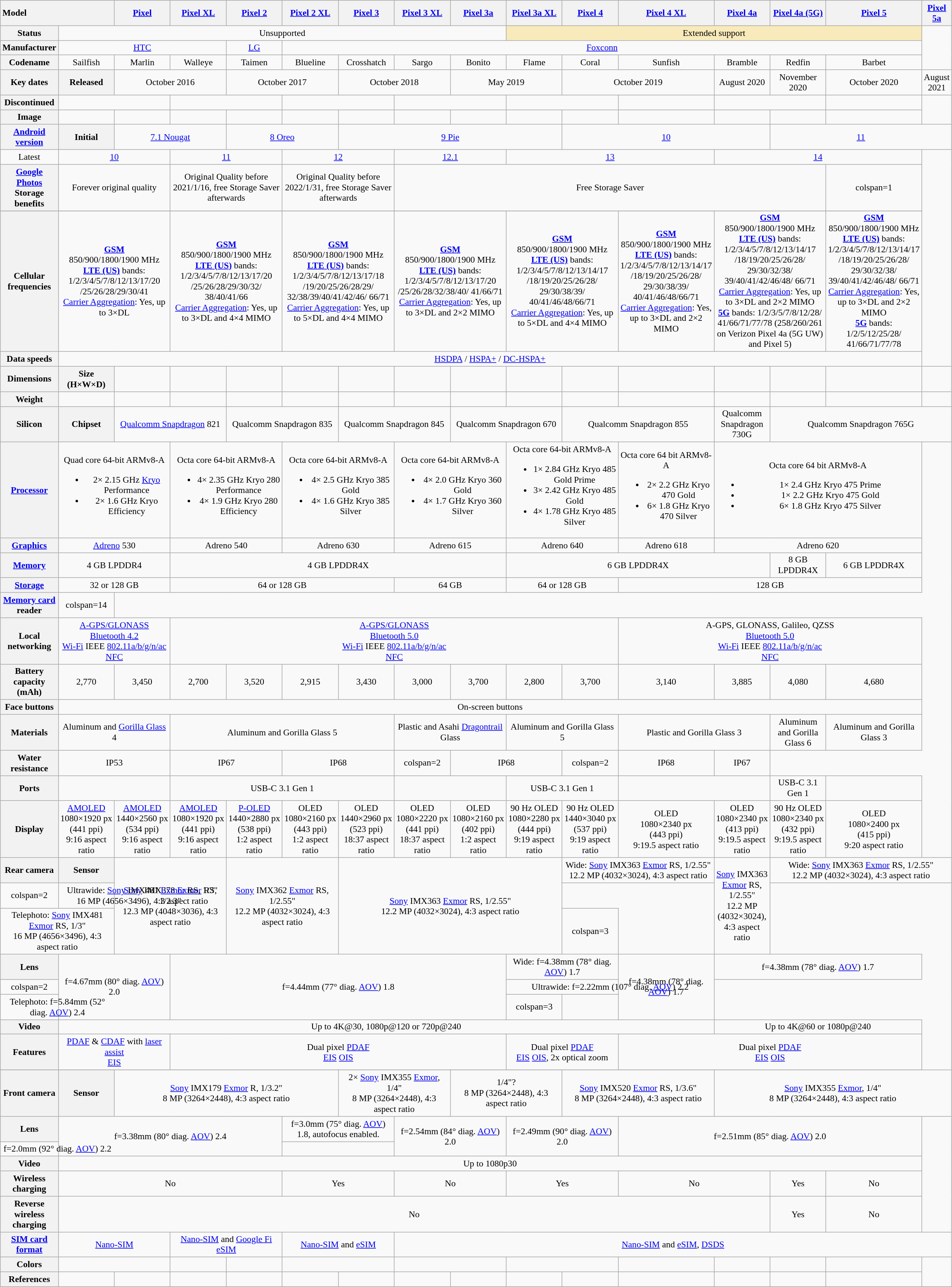<table class="wikitable sticky-header" style="text-align:center;font-size:90%;">
<tr>
<th scope="col" colspan=2 style="background:#silver;width:10%;text-align:left">Model</th>
<th scope="col" style="width:6%;"><a href='#'>Pixel</a></th>
<th scope="col" style="width:6%;"><a href='#'>Pixel XL</a></th>
<th scope="col" style="width:6%;"><a href='#'>Pixel 2</a></th>
<th scope="col" style="width:6%;"><a href='#'>Pixel 2 XL</a></th>
<th scope="col" style="width:6%;"><a href='#'>Pixel 3</a></th>
<th scope="col" style="width:6%;"><a href='#'>Pixel 3 XL</a></th>
<th scope="col" style="width:6%;"><a href='#'>Pixel 3a</a></th>
<th scope="col" style="width:6%;"><a href='#'>Pixel 3a XL</a></th>
<th scope="col" style="width:6%;"><a href='#'>Pixel 4</a></th>
<th scope="col" style="width:6%;"><a href='#'>Pixel 4 XL</a></th>
<th scope="col" style="width:6%;"><a href='#'>Pixel 4a</a></th>
<th scope="col" style="width:6%;"><a href='#'>Pixel 4a (5G)</a></th>
<th scope="col" style="width:6%;"><a href='#'>Pixel 5</a></th>
<th scope="col" style="width:6%;"><a href='#'>Pixel 5a</a></th>
</tr>
<tr>
<th>Status</th>
<td colspan="8">Unsupported</td>
<td colspan="6" style="background:#f8eaba;">Extended support</td>
</tr>
<tr>
<th>Manufacturer</th>
<td colspan=3><a href='#'>HTC</a></td>
<td colspan=1><a href='#'>LG</a></td>
<td colspan=10><a href='#'>Foxconn</a></td>
</tr>
<tr>
<th>Codename</th>
<td>Sailfish</td>
<td>Marlin</td>
<td>Walleye</td>
<td>Taimen</td>
<td>Blueline</td>
<td>Crosshatch</td>
<td>Sargo</td>
<td>Bonito</td>
<td>Flame</td>
<td>Coral</td>
<td>Sunfish</td>
<td>Bramble</td>
<td>Redfin</td>
<td>Barbet</td>
</tr>
<tr>
<th>Key dates</th>
<th>Released</th>
<td colspan=2>October 2016</td>
<td colspan=2>October 2017</td>
<td colspan=2>October 2018</td>
<td colspan=2>May 2019</td>
<td colspan=2>October 2019</td>
<td colspan=1>August 2020</td>
<td colspan=1>November 2020</td>
<td colspan=1>October 2020</td>
<td colspan=1>August 2021</td>
</tr>
<tr>
<th>Discontinued</th>
<td colspan=2></td>
<td colspan=2></td>
<td colspan=2></td>
<td colspan=2></td>
<td colspan=2></td>
<td colspan=1></td>
<td colspan=2></td>
<td colspan=1></td>
</tr>
<tr>
<th>Image</th>
<td style="vertical-align: bottom;"></td>
<td style="vertical-align: bottom;"></td>
<td style="vertical-align: bottom;"></td>
<td style="vertical-align: bottom;"></td>
<td style="vertical-align: bottom;"></td>
<td style="vertical-align: bottom;"></td>
<td style="vertical-align: bottom;"></td>
<td style="vertical-align: bottom;"></td>
<td style="vertical-align: bottom;"></td>
<td style="vertical-align: bottom;"></td>
<td style="vertical-align: bottom;"></td>
<td style="vertical-align: bottom;"></td>
<td style="vertical-align: bottom;"></td>
<td style="vertical-align: bottom;"></td>
</tr>
<tr>
<th><a href='#'>Android version</a></th>
<th>Initial</th>
<td colspan=2><a href='#'>7.1 Nougat</a></td>
<td colspan=2><a href='#'>8 Oreo</a></td>
<td colspan=4><a href='#'>9 Pie</a></td>
<td colspan=3><a href='#'>10</a></td>
<td colspan=3><a href='#'>11</a></td>
</tr>
<tr>
<td>Latest</td>
<td colspan=2><a href='#'>10</a></td>
<td colspan=2><a href='#'>11</a></td>
<td colspan=2><a href='#'>12</a></td>
<td colspan=2><a href='#'>12.1</a></td>
<td colspan=3><a href='#'>13</a></td>
<td colspan=3><a href='#'>14</a></td>
</tr>
<tr>
<th><a href='#'>Google Photos</a> Storage benefits</th>
<td colspan=2>Forever original quality</td>
<td colspan=2>Original Quality before 2021/1/16, free Storage Saver afterwards</td>
<td colspan=2>Original Quality before 2022/1/31, free Storage Saver afterwards</td>
<td colspan=7>Free Storage Saver</td>
<td>colspan=1 </td>
</tr>
<tr>
</tr>
<tr>
<th>Cellular frequencies</th>
<td colspan=2><strong><a href='#'>GSM</a></strong> 850/900/1800/1900 MHz<br><strong><a href='#'>LTE (US)</a></strong> bands: 1/2/3/4/5/7/8/12/13/17/20 /25/26/28/29/30/41<br><a href='#'>Carrier Aggregation</a>: Yes, up to 3×DL</td>
<td colspan=2><strong><a href='#'>GSM</a></strong> 850/900/1800/1900 MHz<br><strong><a href='#'>LTE (US)</a></strong> bands: 1/2/3/4/5/7/8/12/13/17/20 /25/26/28/29/30/32/ 38/40/41/66<br><a href='#'>Carrier Aggregation</a>: Yes, up to 3×DL and 4×4 MIMO</td>
<td colspan=2><strong><a href='#'>GSM</a></strong> 850/900/1800/1900 MHz<br><strong><a href='#'>LTE (US)</a></strong> bands: 1/2/3/4/5/7/8/12/13/17/18 /19/20/25/26/28/29/ 32/38/39/40/41/42/46/ 66/71<br><a href='#'>Carrier Aggregation</a>: Yes, up to 5×DL and 4×4 MIMO</td>
<td colspan=2><strong><a href='#'>GSM</a></strong> 850/900/1800/1900 MHz<br><strong><a href='#'>LTE (US)</a></strong> bands: 1/2/3/4/5/7/8/12/13/17/20 /25/26/28/32/38/40/ 41/66/71<br><a href='#'>Carrier Aggregation</a>: Yes, up to 3×DL and 2×2 MIMO</td>
<td colspan=2><strong><a href='#'>GSM</a></strong> 850/900/1800/1900 MHz<br><strong><a href='#'>LTE (US)</a></strong> bands: 1/2/3/4/5/7/8/12/13/14/17 /18/19/20/25/26/28/ 29/30/38/39/ 40/41/46/48/66/71<br><a href='#'>Carrier Aggregation</a>: Yes, up to 5×DL and 4×4 MIMO</td>
<td colspan=1><strong><a href='#'>GSM</a></strong> 850/900/1800/1900 MHz<br><strong><a href='#'>LTE (US)</a></strong> bands: 1/2/3/4/5/7/8/12/13/14/17 /18/19/20/25/26/28/ 29/30/38/39/ 40/41/46/48/66/71<br><a href='#'>Carrier Aggregation</a>: Yes, up to 3×DL and 2×2 MIMO</td>
<td colspan=2><strong><a href='#'>GSM</a></strong> 850/900/1800/1900 MHz<br><strong><a href='#'>LTE (US)</a></strong> bands: 1/2/3/4/5/7/8/12/13/14/17 /18/19/20/25/26/28/ 29/30/32/38/ 39/40/41/42/46/48/ 66/71<br><a href='#'>Carrier Aggregation</a>: Yes, up to 3×DL and 2×2 MIMO<br><strong><a href='#'>5G</a></strong> bands: 1/2/3/5/7/8/12/28/ 41/66/71/77/78 (258/260/261 on Verizon Pixel 4a (5G UW) and Pixel 5)</td>
<td colspan=1><strong><a href='#'>GSM</a></strong> 850/900/1800/1900 MHz<br><strong><a href='#'>LTE (US)</a></strong> bands: 1/2/3/4/5/7/8/12/13/14/17 /18/19/20/25/26/28/ 29/30/32/38/ 39/40/41/42/46/48/ 66/71<br><a href='#'>Carrier Aggregation</a>: Yes, up to 3×DL and 2×2 MIMO<br><strong><a href='#'>5G</a></strong> bands: 1/2/5/12/25/28/ 41/66/71/77/78</td>
</tr>
<tr>
<th>Data speeds</th>
<td colspan=14><a href='#'>HSDPA</a> / <a href='#'>HSPA+</a> / <a href='#'>DC-HSPA+</a></td>
</tr>
<tr>
<th>Dimensions</th>
<th>Size<br>(H×W×D)</th>
<td></td>
<td></td>
<td></td>
<td></td>
<td></td>
<td></td>
<td></td>
<td></td>
<td></td>
<td></td>
<td></td>
<td></td>
<td></td>
<td></td>
</tr>
<tr>
<th>Weight</th>
<td></td>
<td></td>
<td></td>
<td></td>
<td></td>
<td></td>
<td></td>
<td></td>
<td></td>
<td></td>
<td></td>
<td></td>
<td></td>
<td></td>
</tr>
<tr>
<th>Silicon</th>
<th>Chipset</th>
<td colspan=2><a href='#'>Qualcomm Snapdragon</a> 821</td>
<td colspan=2>Qualcomm Snapdragon 835</td>
<td colspan=2>Qualcomm Snapdragon 845</td>
<td colspan=2>Qualcomm Snapdragon 670</td>
<td colspan=2>Qualcomm Snapdragon 855</td>
<td colspan=1>Qualcomm Snapdragon 730G</td>
<td colspan=3>Qualcomm Snapdragon 765G</td>
</tr>
<tr>
<th><a href='#'>Processor</a></th>
<td colspan=2>Quad core 64-bit ARMv8-A<br><ul><li>2× 2.15 GHz <a href='#'>Kryo</a> Performance</li><li>2× 1.6 GHz Kryo Efficiency</li></ul></td>
<td colspan=2>Octa core 64-bit ARMv8-A<br><ul><li>4× 2.35 GHz Kryo 280 Performance</li><li>4× 1.9 GHz Kryo 280 Efficiency</li></ul></td>
<td colspan=2>Octa core 64-bit ARMv8-A<br><ul><li>4× 2.5 GHz Kryo 385 Gold</li><li>4× 1.6 GHz Kryo 385 Silver</li></ul></td>
<td colspan=2>Octa core 64-bit ARMv8-A<br><ul><li>4× 2.0 GHz Kryo 360 Gold</li><li>4× 1.7 GHz Kryo 360 Silver</li></ul></td>
<td colspan=2>Octa core 64-bit ARMv8-A<br><ul><li>1× 2.84 GHz Kryo 485 Gold Prime</li><li>3× 2.42 GHz Kryo 485 Gold</li><li>4× 1.78 GHz Kryo 485 Silver</li></ul></td>
<td colspan=1>Octa core 64 bit ARMv8-A<br><ul><li>2× 2.2 GHz Kryo 470 Gold</li><li>6× 1.8 GHz Kryo 470 Silver</li></ul></td>
<td colspan=3>Octa core 64 bit ARMv8-A<br><ul><li>1× 2.4 GHz Kryo 475 Prime</li><li>1× 2.2 GHz Kryo 475 Gold</li><li>6× 1.8 GHz Kryo 475 Silver</li></ul></td>
</tr>
<tr>
<th><a href='#'>Graphics</a></th>
<td colspan=2><a href='#'>Adreno</a> 530</td>
<td colspan=2>Adreno 540</td>
<td colspan=2>Adreno 630</td>
<td colspan=2>Adreno 615</td>
<td colspan=2>Adreno 640</td>
<td colspan=1>Adreno 618</td>
<td colspan=3>Adreno 620</td>
</tr>
<tr>
<th><a href='#'>Memory</a></th>
<td colspan=2>4 GB LPDDR4</td>
<td colspan=6>4 GB LPDDR4X</td>
<td colspan=4>6 GB LPDDR4X</td>
<td colspan=1>8 GB LPDDR4X</td>
<td colspan=1>6 GB LPDDR4X</td>
</tr>
<tr>
<th><a href='#'>Storage</a></th>
<td colspan=2>32 or 128 GB</td>
<td colspan=4>64 or 128 GB</td>
<td colspan=2>64 GB</td>
<td colspan=2>64 or 128 GB</td>
<td colspan=4>128 GB</td>
</tr>
<tr>
<th><a href='#'>Memory card</a> reader</th>
<td>colspan=14 </td>
</tr>
<tr>
<th>Local networking</th>
<td colspan=2><a href='#'>A-GPS/GLONASS</a><br><a href='#'>Bluetooth 4.2</a><br><a href='#'>Wi-Fi</a> IEEE <a href='#'>802.11a/b/g/n/ac</a><br><a href='#'>NFC</a></td>
<td colspan=8><a href='#'>A-GPS/GLONASS</a><br><a href='#'>Bluetooth 5.0</a><br><a href='#'>Wi-Fi</a> IEEE <a href='#'>802.11a/b/g/n/ac</a><br><a href='#'>NFC</a></td>
<td colspan=4>A-GPS, GLONASS, Galileo, QZSS<br><a href='#'>Bluetooth 5.0</a><br><a href='#'>Wi-Fi</a> IEEE <a href='#'>802.11a/b/g/n/ac</a><br><a href='#'>NFC</a></td>
</tr>
<tr>
<th>Battery capacity (mAh)</th>
<td>2,770</td>
<td>3,450</td>
<td>2,700</td>
<td>3,520</td>
<td>2,915</td>
<td>3,430</td>
<td>3,000</td>
<td>3,700</td>
<td>2,800</td>
<td>3,700</td>
<td>3,140</td>
<td>3,885</td>
<td>4,080</td>
<td>4,680</td>
</tr>
<tr>
<th>Face buttons</th>
<td colspan= 14>On-screen buttons</td>
</tr>
<tr>
<th>Materials</th>
<td colspan=2>Aluminum and <a href='#'>Gorilla Glass</a> 4</td>
<td colspan=4>Aluminum and Gorilla Glass 5</td>
<td colspan=2>Plastic and Asahi <a href='#'>Dragontrail</a> Glass</td>
<td colspan=2>Aluminum and Gorilla Glass 5</td>
<td colspan=2>Plastic and Gorilla Glass 3</td>
<td colspan=1>Aluminum and Gorilla Glass 6</td>
<td colspan=1>Aluminum and Gorilla Glass 3</td>
</tr>
<tr>
<th>Water resistance</th>
<td colspan=2>IP53</td>
<td colspan=2>IP67</td>
<td colspan=2>IP68</td>
<td>colspan=2 </td>
<td colspan=2>IP68</td>
<td>colspan=2 </td>
<td colspan=1>IP68</td>
<td colspan=1>IP67</td>
</tr>
<tr>
<th>Ports</th>
<td colspan=2></td>
<td colspan=4>USB-C 3.1 Gen 1</td>
<td colspan=2></td>
<td colspan=2>USB-C 3.1 Gen 1</td>
<td colspan=2></td>
<td colspan=1>USB-C 3.1 Gen 1</td>
<td colspan=1></td>
</tr>
<tr>
<th>Display</th>
<td> <a href='#'>AMOLED</a><br>1080×1920 px<br>(441 ppi)<br>9:16 aspect ratio</td>
<td> <a href='#'>AMOLED</a><br>1440×2560 px<br>(534 ppi)<br>9:16 aspect ratio</td>
<td> <a href='#'>AMOLED</a><br>1080×1920 px<br>(441 ppi)<br>9:16 aspect ratio</td>
<td> <a href='#'>P-OLED</a><br>1440×2880 px<br>(538 ppi)<br>1:2 aspect ratio</td>
<td> OLED<br>1080×2160 px<br>(443 ppi)<br>1:2 aspect ratio</td>
<td> OLED<br>1440×2960 px<br>(523 ppi)<br>18:37 aspect ratio</td>
<td> OLED<br>1080×2220 px<br>(441 ppi)<br>18:37 aspect ratio</td>
<td> OLED<br>1080×2160 px<br>(402 ppi)<br>1:2 aspect ratio</td>
<td> 90 Hz OLED<br>1080×2280 px<br>(444 ppi)<br>9:19 aspect ratio</td>
<td> 90 Hz OLED<br>1440×3040 px<br>(537 ppi)<br>9:19 aspect ratio</td>
<td> OLED<br>1080×2340 px<br>(443 ppi)<br>9:19.5 aspect ratio</td>
<td> OLED<br>1080×2340 px<br>(413 ppi)<br>9:19.5 aspect ratio</td>
<td> 90 Hz OLED<br>1080×2340 px<br>(432 ppi)<br>9:19.5 aspect ratio</td>
<td> OLED<br>1080×2400 px<br>(415 ppi)<br>9:20 aspect ratio</td>
</tr>
<tr>
<th>Rear camera</th>
<th>Sensor</th>
<td colspan=2 rowspan=3 ><a href='#'>Sony</a> IMX378 <a href='#'>Exmor</a> RS, 1/2.3"<br>12.3 MP (4048×3036), 4:3 aspect ratio</td>
<td colspan=2 rowspan=3 ><a href='#'>Sony</a> IMX362 <a href='#'>Exmor</a> RS, 1/2.55"<br>12.2 MP (4032×3024), 4:3 aspect ratio</td>
<td colspan=4 rowspan=3 ><a href='#'>Sony</a> IMX363 <a href='#'>Exmor</a> RS, 1/2.55"<br>12.2 MP (4032×3024), 4:3 aspect ratio</td>
<td colspan=2 >Wide: <a href='#'>Sony</a> IMX363 <a href='#'>Exmor</a> RS, 1/2.55"<br>12.2 MP (4032×3024), 4:3 aspect ratio</td>
<td rowspan=3 ><a href='#'>Sony</a> IMX363 <a href='#'>Exmor</a> RS, 1/2.55"<br>12.2 MP (4032×3024), 4:3 aspect ratio</td>
<td colspan=3 >Wide: <a href='#'>Sony</a> IMX363 <a href='#'>Exmor</a> RS, 1/2.55"<br>12.2 MP (4032×3024), 4:3 aspect ratio</td>
</tr>
<tr>
<td>colspan=2  </td>
<td colspan=3 >Ultrawide: <a href='#'>Sony</a> IMX481 <a href='#'>Exmor</a> RS, 1/3"<br>16 MP (4656×3496), 4:3 aspect ratio</td>
</tr>
<tr>
<td colspan=2 >Telephoto: <a href='#'>Sony</a> IMX481 <a href='#'>Exmor</a> RS, 1/3"<br>16 MP (4656×3496), 4:3 aspect ratio</td>
<td>colspan=3  </td>
</tr>
<tr>
<th>Lens</th>
<td colspan=2 rowspan=3 >f=4.67mm (80° diag. <a href='#'>AOV</a>) 2.0</td>
<td colspan=6 rowspan=3 >f=4.44mm (77° diag. <a href='#'>AOV</a>) 1.8</td>
<td colspan=2 >Wide: f=4.38mm (78° diag. <a href='#'>AOV</a>) 1.7</td>
<td rowspan=3 >f=4.38mm (78° diag. <a href='#'>AOV</a>) 1.7</td>
<td colspan=3 >f=4.38mm (78° diag. <a href='#'>AOV</a>) 1.7</td>
</tr>
<tr>
<td>colspan=2  </td>
<td colspan=3 >Ultrawide: f=2.22mm (107° diag. <a href='#'>AOV</a>) 2.2</td>
</tr>
<tr>
<td colspan=2 >Telephoto: f=5.84mm (52° diag. <a href='#'>AOV</a>) 2.4</td>
<td>colspan=3  </td>
</tr>
<tr>
<th>Video</th>
<td colspan=11>Up to 4K@30, 1080p@120 or 720p@240</td>
<td colspan=3>Up to 4K@60 or 1080p@240</td>
</tr>
<tr>
<th>Features</th>
<td colspan=2><a href='#'>PDAF</a> & <a href='#'>CDAF</a> with <a href='#'>laser assist</a><br><a href='#'>EIS</a></td>
<td colspan=6>Dual pixel <a href='#'>PDAF</a><br><a href='#'>EIS</a> <a href='#'>OIS</a></td>
<td colspan=2>Dual pixel <a href='#'>PDAF</a><br><a href='#'>EIS</a> <a href='#'>OIS</a>, 2x optical zoom</td>
<td colspan=4>Dual pixel <a href='#'>PDAF</a><br><a href='#'>EIS</a> <a href='#'>OIS</a></td>
</tr>
<tr>
</tr>
<tr>
<th>Front camera</th>
<th>Sensor</th>
<td colspan=4 ><a href='#'>Sony</a> IMX179 <a href='#'>Exmor</a> R, 1/3.2"<br>8 MP (3264×2448), 4:3 aspect ratio</td>
<td colspan=2 >2× <a href='#'>Sony</a> IMX355 <a href='#'>Exmor</a>, 1/4"<br>8 MP (3264×2448), 4:3 aspect ratio</td>
<td colspan=2 >1/4"?<br>8 MP (3264×2448), 4:3 aspect ratio</td>
<td colspan=2 ><a href='#'>Sony</a> IMX520 <a href='#'>Exmor</a> RS, 1/3.6"<br>8 MP (3264×2448), 4:3 aspect ratio</td>
<td colspan=4 ><a href='#'>Sony</a> IMX355 <a href='#'>Exmor</a>, 1/4"<br>8 MP (3264×2448), 4:3 aspect ratio</td>
</tr>
<tr>
<th>Lens</th>
<td colspan=4 rowspan=2 >f=3.38mm (80° diag. <a href='#'>AOV</a>) 2.4</td>
<td colspan=2 >f=3.0mm (75° diag. <a href='#'>AOV</a>) 1.8, autofocus enabled.</td>
<td colspan=2 rowspan=2 >f=2.54mm (84° diag. <a href='#'>AOV</a>) 2.0</td>
<td colspan=2 rowspan=2 >f=2.49mm (90° diag. <a href='#'>AOV</a>) 2.0</td>
<td colspan=4 rowspan=2 >f=2.51mm (85° diag. <a href='#'>AOV</a>) 2.0</td>
</tr>
<tr>
<td colspan=2 >f=2.0mm (92° diag. <a href='#'>AOV</a>) 2.2</td>
</tr>
<tr>
<th>Video</th>
<td colspan=14>Up to 1080p30</td>
</tr>
<tr>
<th>Wireless charging</th>
<td colspan=4>No</td>
<td colspan=2>Yes</td>
<td colspan=2>No</td>
<td colspan=2>Yes</td>
<td colspan=2>No</td>
<td colspan=1>Yes</td>
<td colspan=1>No</td>
</tr>
<tr>
<th>Reverse wireless charging</th>
<td colspan=12>No</td>
<td colspan=1>Yes</td>
<td colspan=1>No</td>
</tr>
<tr>
<th><a href='#'>SIM card format</a></th>
<td colspan=2><a href='#'>Nano-SIM</a></td>
<td colspan=2><a href='#'>Nano-SIM</a> and <a href='#'>Google Fi</a> <a href='#'>eSIM</a><br></td>
<td colspan=2><a href='#'>Nano-SIM</a> and <a href='#'>eSIM</a><br></td>
<td colspan=14><a href='#'>Nano-SIM</a> and <a href='#'>eSIM</a>, <a href='#'>DSDS</a></td>
</tr>
<tr>
<th>Colors</th>
<td colspan=2></td>
<td></td>
<td></td>
<td colspan=2></td>
<td colspan=2></td>
<td colspan=2></td>
<td></td>
<td></td>
<td></td>
<td></td>
</tr>
<tr>
<th>References</th>
<td></td>
<td></td>
<td></td>
<td></td>
<td></td>
<td></td>
<td></td>
<td></td>
<td></td>
<td></td>
<td></td>
<td></td>
<td></td>
<td></td>
</tr>
</table>
